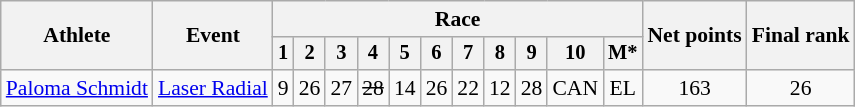<table class="wikitable" style="font-size:90%">
<tr>
<th rowspan=2>Athlete</th>
<th rowspan=2>Event</th>
<th colspan=11>Race</th>
<th rowspan=2>Net points</th>
<th rowspan=2>Final rank</th>
</tr>
<tr style="font-size:95%">
<th>1</th>
<th>2</th>
<th>3</th>
<th>4</th>
<th>5</th>
<th>6</th>
<th>7</th>
<th>8</th>
<th>9</th>
<th>10</th>
<th>M*</th>
</tr>
<tr align=center>
<td align=left><a href='#'>Paloma Schmidt</a></td>
<td align=left><a href='#'>Laser Radial</a></td>
<td>9</td>
<td>26</td>
<td>27</td>
<td><s>28</s></td>
<td>14</td>
<td>26</td>
<td>22</td>
<td>12</td>
<td>28</td>
<td>CAN</td>
<td>EL</td>
<td>163</td>
<td>26</td>
</tr>
</table>
